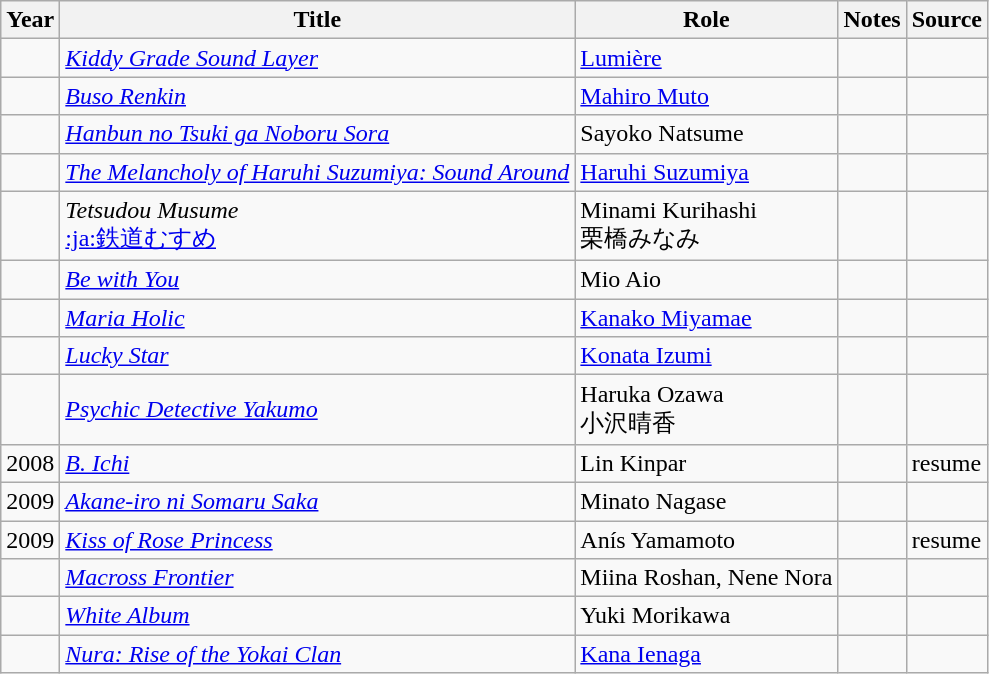<table class="wikitable sortable plainrowheaders">
<tr>
<th>Year</th>
<th>Title</th>
<th>Role</th>
<th class="unsortable">Notes</th>
<th class="unsortable">Source</th>
</tr>
<tr>
<td></td>
<td><em><a href='#'>Kiddy Grade Sound Layer</a></em></td>
<td><a href='#'>Lumière</a></td>
<td></td>
<td></td>
</tr>
<tr>
<td></td>
<td><em><a href='#'>Buso Renkin</a></em></td>
<td><a href='#'>Mahiro Muto</a></td>
<td></td>
<td></td>
</tr>
<tr>
<td></td>
<td><em><a href='#'>Hanbun no Tsuki ga Noboru Sora</a></em></td>
<td>Sayoko Natsume</td>
<td></td>
<td></td>
</tr>
<tr>
<td></td>
<td><em><a href='#'>The Melancholy of Haruhi Suzumiya: Sound Around</a></em></td>
<td><a href='#'>Haruhi Suzumiya</a></td>
<td></td>
<td></td>
</tr>
<tr>
<td></td>
<td><em>Tetsudou Musume</em><br><a href='#'>:ja:鉄道むすめ</a></td>
<td>Minami Kurihashi<br>栗橋みなみ</td>
<td></td>
<td></td>
</tr>
<tr>
<td></td>
<td><em><a href='#'>Be with You</a></em></td>
<td>Mio Aio</td>
<td></td>
<td></td>
</tr>
<tr>
<td></td>
<td><em><a href='#'>Maria Holic</a></em></td>
<td><a href='#'>Kanako Miyamae</a></td>
<td></td>
<td></td>
</tr>
<tr>
<td></td>
<td><em><a href='#'>Lucky Star</a></em></td>
<td><a href='#'>Konata Izumi</a></td>
<td></td>
<td></td>
</tr>
<tr>
<td></td>
<td><em><a href='#'>Psychic Detective Yakumo</a></em></td>
<td>Haruka Ozawa<br>小沢晴香</td>
<td></td>
<td></td>
</tr>
<tr>
<td>2008</td>
<td><em><a href='#'>B. Ichi</a></em></td>
<td>Lin Kinpar</td>
<td></td>
<td>resume</td>
</tr>
<tr>
<td>2009</td>
<td><em><a href='#'>Akane-iro ni Somaru Saka</a></em></td>
<td>Minato Nagase</td>
<td></td>
<td></td>
</tr>
<tr>
<td>2009</td>
<td><em><a href='#'>Kiss of Rose Princess</a></em></td>
<td>Anís Yamamoto</td>
<td></td>
<td>resume</td>
</tr>
<tr>
<td></td>
<td><em><a href='#'>Macross Frontier</a></em></td>
<td>Miina Roshan, Nene Nora</td>
<td></td>
<td></td>
</tr>
<tr>
<td></td>
<td><em><a href='#'>White Album</a></em></td>
<td>Yuki Morikawa</td>
<td></td>
<td></td>
</tr>
<tr>
<td></td>
<td><em><a href='#'>Nura: Rise of the Yokai Clan</a></em></td>
<td><a href='#'>Kana Ienaga</a></td>
<td></td>
<td></td>
</tr>
</table>
